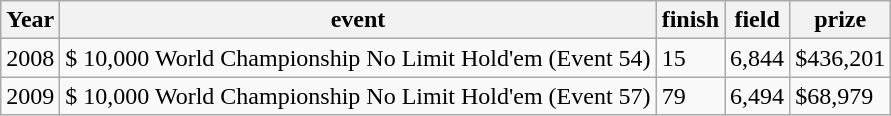<table class="wikitable sortable">
<tr>
<th>Year</th>
<th>event</th>
<th>finish</th>
<th>field</th>
<th>prize</th>
</tr>
<tr>
<td>2008</td>
<td>$ 10,000 World Championship No Limit Hold'em (Event 54)</td>
<td>15</td>
<td>6,844</td>
<td>$436,201</td>
</tr>
<tr>
<td>2009</td>
<td>$ 10,000 World Championship No Limit Hold'em (Event 57)</td>
<td>79</td>
<td>6,494</td>
<td>$68,979</td>
</tr>
</table>
